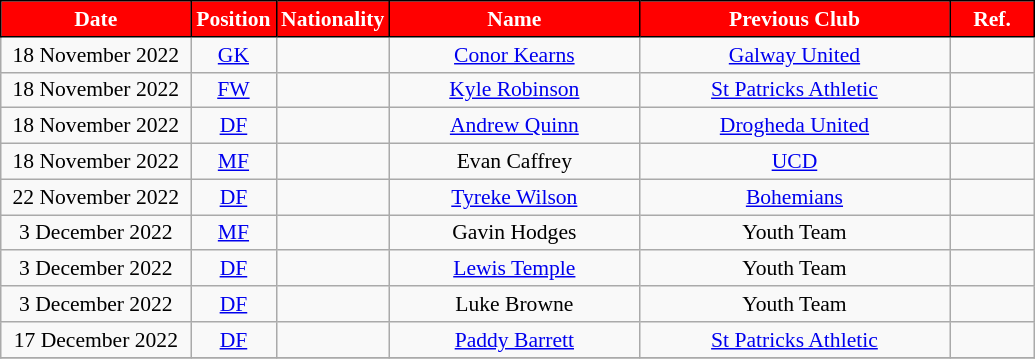<table class="wikitable"  style="text-align:center; font-size:90%; ">
<tr>
<th style="background:#FF0000;color:white;border:1px solid black; width:120px;">Date</th>
<th style="background:#FF0000;color:white;border:1px solid black; width:50px;">Position</th>
<th style="background:#FF0000;color:white;border:1px solid black; width:50px;">Nationality</th>
<th style="background:#FF0000;color:white;border:1px solid black; width:160px;">Name</th>
<th style="background:#FF0000;color:white;border:1px solid black; width:200px;">Previous Club</th>
<th style="background:#FF0000;color:white;border:1px solid black; width:50px;">Ref.</th>
</tr>
<tr>
<td>18 November 2022</td>
<td><a href='#'>GK</a></td>
<td></td>
<td><a href='#'>Conor Kearns</a></td>
<td><a href='#'>Galway United</a></td>
<td></td>
</tr>
<tr>
<td>18 November 2022</td>
<td><a href='#'>FW</a></td>
<td></td>
<td><a href='#'>Kyle Robinson</a></td>
<td><a href='#'>St Patricks Athletic</a></td>
<td></td>
</tr>
<tr>
<td>18 November 2022</td>
<td><a href='#'>DF</a></td>
<td></td>
<td><a href='#'>Andrew Quinn</a></td>
<td><a href='#'>Drogheda United</a></td>
<td></td>
</tr>
<tr>
<td>18 November 2022</td>
<td><a href='#'>MF</a></td>
<td></td>
<td>Evan Caffrey</td>
<td><a href='#'>UCD</a></td>
<td></td>
</tr>
<tr>
<td>22 November 2022</td>
<td><a href='#'>DF</a></td>
<td></td>
<td><a href='#'>Tyreke Wilson</a></td>
<td><a href='#'>Bohemians</a></td>
<td></td>
</tr>
<tr>
<td>3 December 2022</td>
<td><a href='#'>MF</a></td>
<td></td>
<td>Gavin Hodges</td>
<td>Youth Team</td>
<td></td>
</tr>
<tr>
<td>3 December 2022</td>
<td><a href='#'>DF</a></td>
<td></td>
<td><a href='#'>Lewis Temple</a></td>
<td>Youth Team</td>
<td></td>
</tr>
<tr>
<td>3 December 2022</td>
<td><a href='#'>DF</a></td>
<td></td>
<td>Luke Browne</td>
<td>Youth Team</td>
<td></td>
</tr>
<tr>
<td>17 December 2022</td>
<td><a href='#'>DF</a></td>
<td></td>
<td><a href='#'>Paddy Barrett</a></td>
<td><a href='#'>St Patricks Athletic</a></td>
<td></td>
</tr>
<tr>
</tr>
</table>
